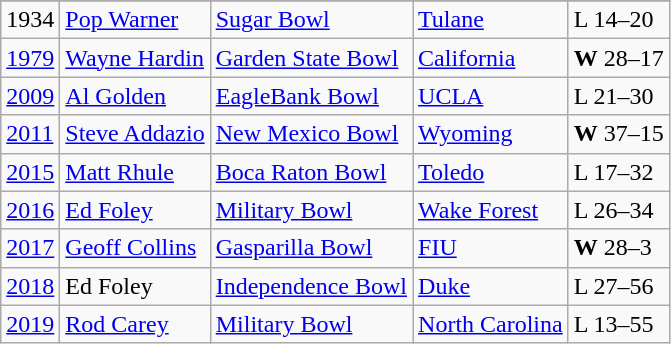<table class="wikitable">
<tr>
</tr>
<tr>
<td>1934</td>
<td><a href='#'>Pop Warner</a></td>
<td><a href='#'>Sugar Bowl</a></td>
<td><a href='#'>Tulane</a></td>
<td>L 14–20</td>
</tr>
<tr>
<td><a href='#'>1979</a></td>
<td><a href='#'>Wayne Hardin</a></td>
<td><a href='#'>Garden State Bowl</a></td>
<td><a href='#'>California</a></td>
<td><strong>W</strong> 28–17</td>
</tr>
<tr>
<td><a href='#'>2009</a></td>
<td><a href='#'>Al Golden</a></td>
<td><a href='#'>EagleBank Bowl</a></td>
<td><a href='#'>UCLA</a></td>
<td>L 21–30</td>
</tr>
<tr>
<td><a href='#'>2011</a></td>
<td><a href='#'>Steve Addazio</a></td>
<td><a href='#'>New Mexico Bowl</a></td>
<td><a href='#'>Wyoming</a></td>
<td><strong>W</strong> 37–15</td>
</tr>
<tr>
<td><a href='#'>2015</a></td>
<td><a href='#'>Matt Rhule</a></td>
<td><a href='#'>Boca Raton Bowl</a></td>
<td><a href='#'>Toledo</a></td>
<td>L 17–32</td>
</tr>
<tr>
<td><a href='#'>2016</a></td>
<td><a href='#'>Ed Foley</a></td>
<td><a href='#'>Military Bowl</a></td>
<td><a href='#'>Wake Forest</a></td>
<td>L 26–34</td>
</tr>
<tr>
<td><a href='#'>2017</a></td>
<td><a href='#'>Geoff Collins</a></td>
<td><a href='#'>Gasparilla Bowl</a></td>
<td><a href='#'>FIU</a></td>
<td><strong>W</strong> 28–3</td>
</tr>
<tr>
<td><a href='#'>2018</a></td>
<td>Ed Foley</td>
<td><a href='#'>Independence Bowl</a></td>
<td><a href='#'>Duke</a></td>
<td>L 27–56</td>
</tr>
<tr>
<td><a href='#'>2019</a></td>
<td><a href='#'>Rod Carey</a></td>
<td><a href='#'>Military Bowl</a></td>
<td><a href='#'>North Carolina</a></td>
<td>L 13–55</td>
</tr>
</table>
